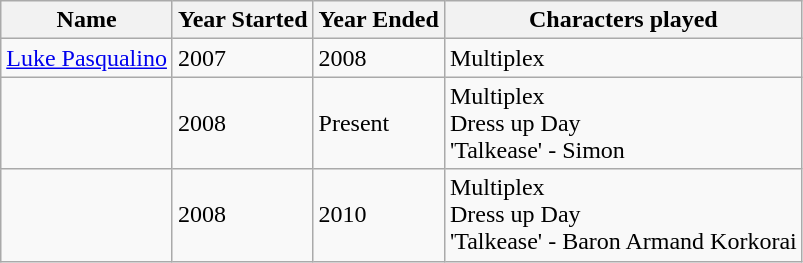<table class="wikitable">
<tr>
<th>Name</th>
<th>Year Started</th>
<th>Year Ended</th>
<th>Characters played</th>
</tr>
<tr>
<td><a href='#'>Luke Pasqualino</a></td>
<td>2007</td>
<td>2008</td>
<td>Multiplex</td>
</tr>
<tr>
<td> </td>
<td>2008</td>
<td>Present</td>
<td>Multiplex <br> Dress up Day <br> 'Talkease' - Simon</td>
</tr>
<tr>
<td></td>
<td>2008</td>
<td>2010</td>
<td>Multiplex <br> Dress up Day <br> 'Talkease' - Baron Armand Korkorai</td>
</tr>
</table>
